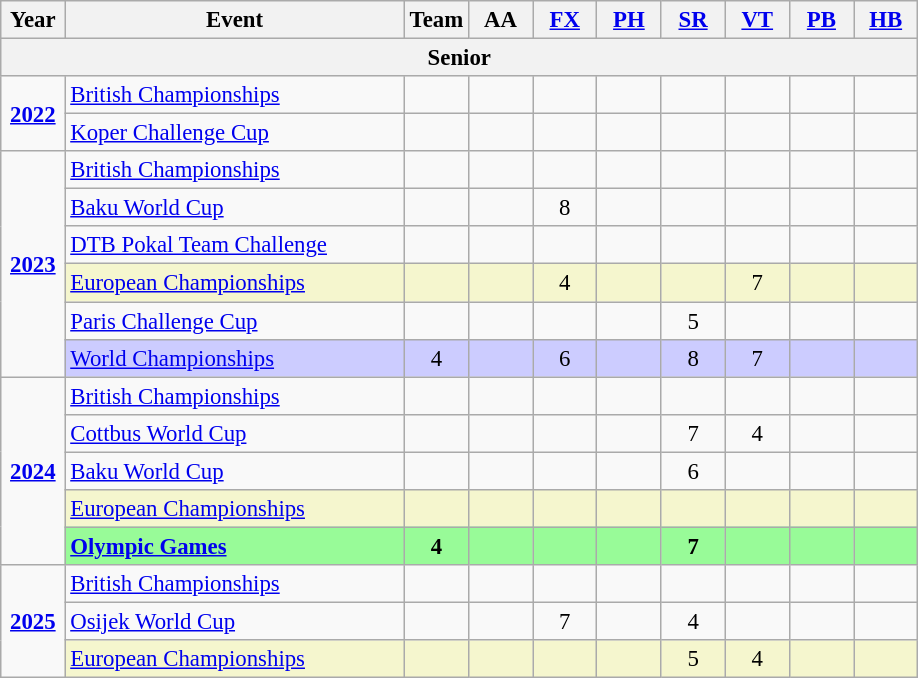<table class="wikitable sortable" style="text-align:center; font-size:95%;">
<tr>
<th width=7% class=unsortable>Year</th>
<th width=37% class=unsortable>Event</th>
<th width=7% class=unsortable>Team</th>
<th width=7% class=unsortable>AA</th>
<th width=7% class=unsortable><a href='#'>FX</a></th>
<th width=7% class=unsortable><a href='#'>PH</a></th>
<th width=7% class=unsortable><a href='#'>SR</a></th>
<th width=7% class=unsortable><a href='#'>VT</a></th>
<th width=7% class=unsortable><a href='#'>PB</a></th>
<th width=7% class=unsortable><a href='#'>HB</a></th>
</tr>
<tr>
<th colspan="10">Senior</th>
</tr>
<tr>
<td rowspan="2"><strong><a href='#'>2022</a></strong></td>
<td align="left"><a href='#'>British Championships</a></td>
<td></td>
<td></td>
<td></td>
<td></td>
<td></td>
<td></td>
<td></td>
<td></td>
</tr>
<tr>
<td align="left"><a href='#'>Koper Challenge Cup</a></td>
<td></td>
<td></td>
<td></td>
<td></td>
<td></td>
<td></td>
<td></td>
<td></td>
</tr>
<tr>
<td rowspan="6"><strong> <a href='#'>2023</a></strong></td>
<td align="left"><a href='#'>British Championships</a></td>
<td></td>
<td></td>
<td></td>
<td></td>
<td></td>
<td></td>
<td></td>
<td></td>
</tr>
<tr>
<td align="left"><a href='#'>Baku World Cup</a></td>
<td></td>
<td></td>
<td>8</td>
<td></td>
<td></td>
<td></td>
<td></td>
<td></td>
</tr>
<tr>
<td align=left><a href='#'>DTB Pokal Team Challenge</a></td>
<td></td>
<td></td>
<td></td>
<td></td>
<td></td>
<td></td>
<td></td>
<td></td>
</tr>
<tr bgcolor=#F5F6CE>
<td align=left><a href='#'>European Championships</a></td>
<td></td>
<td></td>
<td>4</td>
<td></td>
<td></td>
<td>7</td>
<td></td>
<td></td>
</tr>
<tr>
<td align=left><a href='#'>Paris Challenge Cup</a></td>
<td></td>
<td></td>
<td></td>
<td></td>
<td>5</td>
<td></td>
<td></td>
<td></td>
</tr>
<tr bgcolor=#CCCCFF>
<td align=left><a href='#'>World Championships</a></td>
<td>4</td>
<td></td>
<td>6</td>
<td></td>
<td>8</td>
<td>7</td>
<td></td>
<td></td>
</tr>
<tr>
<td rowspan="5"><strong><a href='#'>2024</a></strong></td>
<td align="left"><a href='#'>British Championships</a></td>
<td></td>
<td></td>
<td></td>
<td></td>
<td></td>
<td></td>
<td></td>
<td></td>
</tr>
<tr>
<td align="left"><a href='#'>Cottbus World Cup</a></td>
<td></td>
<td></td>
<td></td>
<td></td>
<td>7</td>
<td>4</td>
<td></td>
<td></td>
</tr>
<tr>
<td align=left><a href='#'>Baku World Cup</a></td>
<td></td>
<td></td>
<td></td>
<td></td>
<td>6</td>
<td></td>
<td></td>
<td></td>
</tr>
<tr bgcolor=#F5F6CE>
<td align=left><a href='#'>European Championships</a></td>
<td></td>
<td></td>
<td></td>
<td></td>
<td></td>
<td></td>
<td></td>
<td></td>
</tr>
<tr bgcolor=98FB98>
<td align=left><strong><a href='#'>Olympic Games</a></strong></td>
<td><strong>4</strong></td>
<td></td>
<td></td>
<td></td>
<td><strong>7</strong></td>
<td></td>
<td></td>
<td></td>
</tr>
<tr>
<td rowspan="3"><strong><a href='#'>2025</a></strong></td>
<td align="left"><a href='#'>British Championships</a></td>
<td></td>
<td></td>
<td></td>
<td></td>
<td></td>
<td></td>
<td></td>
<td></td>
</tr>
<tr>
<td align="left"><a href='#'>Osijek World Cup</a></td>
<td></td>
<td></td>
<td>7</td>
<td></td>
<td>4</td>
<td></td>
<td></td>
<td></td>
</tr>
<tr bgcolor=#F5F6CE>
<td align=left><a href='#'>European Championships</a></td>
<td></td>
<td></td>
<td></td>
<td></td>
<td>5</td>
<td>4</td>
<td></td>
<td></td>
</tr>
</table>
